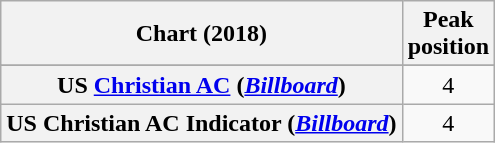<table class="wikitable sortable plainrowheaders" style="text-align:center">
<tr>
<th scope="col">Chart (2018)</th>
<th scope="col">Peak<br> position</th>
</tr>
<tr>
</tr>
<tr>
</tr>
<tr>
<th scope="row">US <a href='#'>Christian AC</a> (<em><a href='#'>Billboard</a></em>)</th>
<td>4</td>
</tr>
<tr>
<th scope="row">US Christian AC Indicator (<em><a href='#'>Billboard</a></em>)</th>
<td>4</td>
</tr>
</table>
